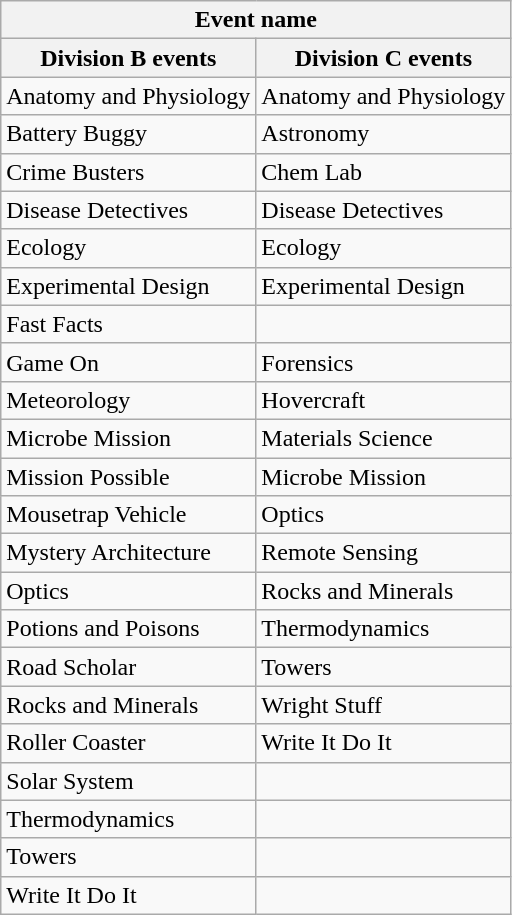<table class="wikitable collapsible collapsed">
<tr>
<th colspan="2">Event name</th>
</tr>
<tr>
<th>Division B events</th>
<th>Division C events</th>
</tr>
<tr>
<td>Anatomy and Physiology</td>
<td>Anatomy and Physiology</td>
</tr>
<tr>
<td>Battery Buggy</td>
<td>Astronomy</td>
</tr>
<tr>
<td>Crime Busters</td>
<td>Chem Lab</td>
</tr>
<tr>
<td>Disease Detectives</td>
<td>Disease Detectives</td>
</tr>
<tr>
<td>Ecology</td>
<td>Ecology</td>
</tr>
<tr>
<td>Experimental Design</td>
<td>Experimental Design</td>
</tr>
<tr>
<td>Fast Facts</td>
<td></td>
</tr>
<tr>
<td>Game On</td>
<td>Forensics</td>
</tr>
<tr>
<td>Meteorology</td>
<td>Hovercraft</td>
</tr>
<tr>
<td>Microbe Mission</td>
<td>Materials Science</td>
</tr>
<tr>
<td>Mission Possible</td>
<td>Microbe Mission</td>
</tr>
<tr>
<td>Mousetrap Vehicle</td>
<td>Optics</td>
</tr>
<tr>
<td>Mystery Architecture</td>
<td>Remote Sensing</td>
</tr>
<tr>
<td>Optics</td>
<td>Rocks and Minerals</td>
</tr>
<tr>
<td>Potions and Poisons</td>
<td>Thermodynamics</td>
</tr>
<tr>
<td>Road Scholar</td>
<td>Towers</td>
</tr>
<tr>
<td>Rocks and Minerals</td>
<td>Wright Stuff</td>
</tr>
<tr>
<td>Roller Coaster</td>
<td>Write It Do It</td>
</tr>
<tr>
<td>Solar System</td>
<td></td>
</tr>
<tr>
<td>Thermodynamics</td>
<td></td>
</tr>
<tr>
<td>Towers</td>
<td></td>
</tr>
<tr>
<td>Write It Do It</td>
<td></td>
</tr>
</table>
